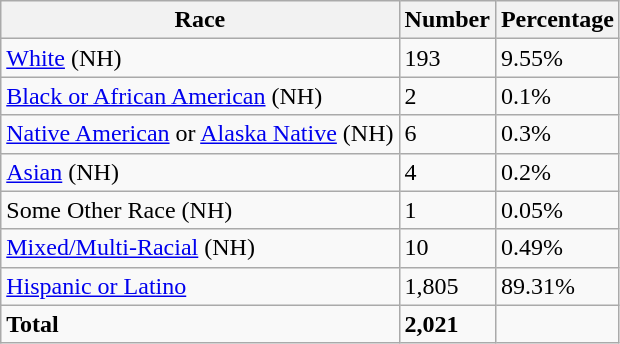<table class="wikitable">
<tr>
<th>Race</th>
<th>Number</th>
<th>Percentage</th>
</tr>
<tr>
<td><a href='#'>White</a> (NH)</td>
<td>193</td>
<td>9.55%</td>
</tr>
<tr>
<td><a href='#'>Black or African American</a> (NH)</td>
<td>2</td>
<td>0.1%</td>
</tr>
<tr>
<td><a href='#'>Native American</a> or <a href='#'>Alaska Native</a> (NH)</td>
<td>6</td>
<td>0.3%</td>
</tr>
<tr>
<td><a href='#'>Asian</a> (NH)</td>
<td>4</td>
<td>0.2%</td>
</tr>
<tr>
<td>Some Other Race (NH)</td>
<td>1</td>
<td>0.05%</td>
</tr>
<tr>
<td><a href='#'>Mixed/Multi-Racial</a> (NH)</td>
<td>10</td>
<td>0.49%</td>
</tr>
<tr>
<td><a href='#'>Hispanic or Latino</a></td>
<td>1,805</td>
<td>89.31%</td>
</tr>
<tr>
<td><strong>Total</strong></td>
<td><strong>2,021</strong></td>
<td></td>
</tr>
</table>
